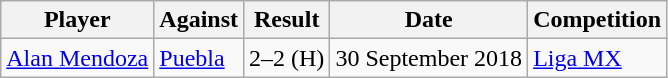<table class="wikitable">
<tr>
<th>Player</th>
<th>Against</th>
<th>Result</th>
<th>Date</th>
<th>Competition</th>
</tr>
<tr>
<td> <a href='#'>Alan Mendoza</a></td>
<td><a href='#'>Puebla</a></td>
<td>2–2 (H)</td>
<td>30 September 2018</td>
<td><a href='#'>Liga MX</a></td>
</tr>
</table>
